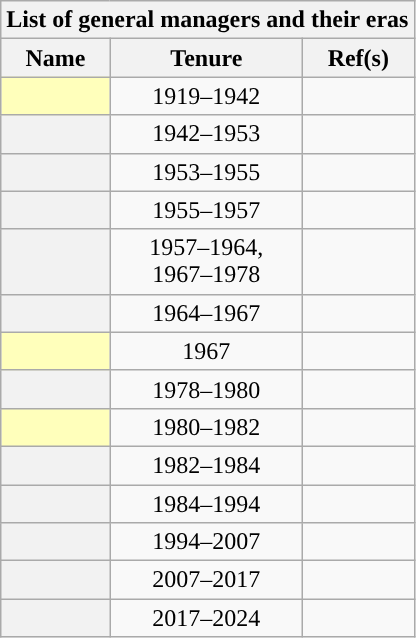<table class="wikitable sortable plainrowheaders" style="text-align:center">
<tr>
<th colspan=3>List of general managers and their eras</th>
</tr>
<tr>
<th scope="col">Name</th>
<th scope="col">Tenure</th>
<th scope="col" class="unsortable">Ref(s)</th>
</tr>
<tr>
<th scope="row" style="background:#ffb;"></th>
<td>1919–1942</td>
<td></td>
</tr>
<tr>
<th scope="row"></th>
<td>1942–1953</td>
<td></td>
</tr>
<tr>
<th scope="row"></th>
<td>1953–1955</td>
<td></td>
</tr>
<tr>
<th scope="row"></th>
<td>1955–1957</td>
<td></td>
</tr>
<tr>
<th scope="row"></th>
<td>1957–1964,<br>1967–1978</td>
<td></td>
</tr>
<tr>
<th scope="row"></th>
<td>1964–1967</td>
<td></td>
</tr>
<tr>
<th scope="row" style="background:#ffb;"></th>
<td>1967</td>
<td></td>
</tr>
<tr>
<th scope="row"></th>
<td>1978–1980</td>
<td></td>
</tr>
<tr>
<th scope="row" style="background:#ffb;"></th>
<td>1980–1982</td>
<td></td>
</tr>
<tr>
<th scope="row"></th>
<td>1982–1984</td>
<td></td>
</tr>
<tr>
<th scope="row"></th>
<td>1984–1994</td>
<td></td>
</tr>
<tr>
<th scope="row"></th>
<td>1994–2007</td>
<td></td>
</tr>
<tr>
<th scope="row"></th>
<td>2007–2017</td>
<td></td>
</tr>
<tr>
<th scope="row"></th>
<td>2017–2024</td>
<td></td>
</tr>
</table>
